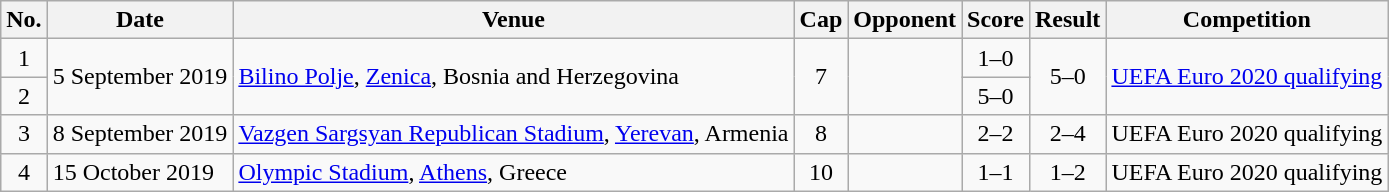<table class="wikitable sortable">
<tr>
<th scope=col>No.</th>
<th scope=col>Date</th>
<th scope=col>Venue</th>
<th scope=col>Cap</th>
<th scope=col>Opponent</th>
<th scope=col>Score</th>
<th scope=col>Result</th>
<th scope=col>Competition</th>
</tr>
<tr>
<td align=center>1</td>
<td rowspan=2>5 September 2019</td>
<td rowspan=2><a href='#'>Bilino Polje</a>, <a href='#'>Zenica</a>, Bosnia and Herzegovina</td>
<td rowspan=2 align=center>7</td>
<td rowspan=2></td>
<td align=center>1–0</td>
<td rowspan=2 align=center>5–0</td>
<td rowspan=2><a href='#'>UEFA Euro 2020 qualifying</a></td>
</tr>
<tr>
<td align=center>2</td>
<td align=center>5–0</td>
</tr>
<tr>
<td align=center>3</td>
<td>8 September 2019</td>
<td><a href='#'>Vazgen Sargsyan Republican Stadium</a>, <a href='#'>Yerevan</a>, Armenia</td>
<td align=center>8</td>
<td></td>
<td align=center>2–2</td>
<td align=center>2–4</td>
<td>UEFA Euro 2020 qualifying</td>
</tr>
<tr>
<td align=center>4</td>
<td>15 October 2019</td>
<td><a href='#'>Olympic Stadium</a>, <a href='#'>Athens</a>, Greece</td>
<td align=center>10</td>
<td></td>
<td align=center>1–1</td>
<td align=center>1–2</td>
<td>UEFA Euro 2020 qualifying</td>
</tr>
</table>
